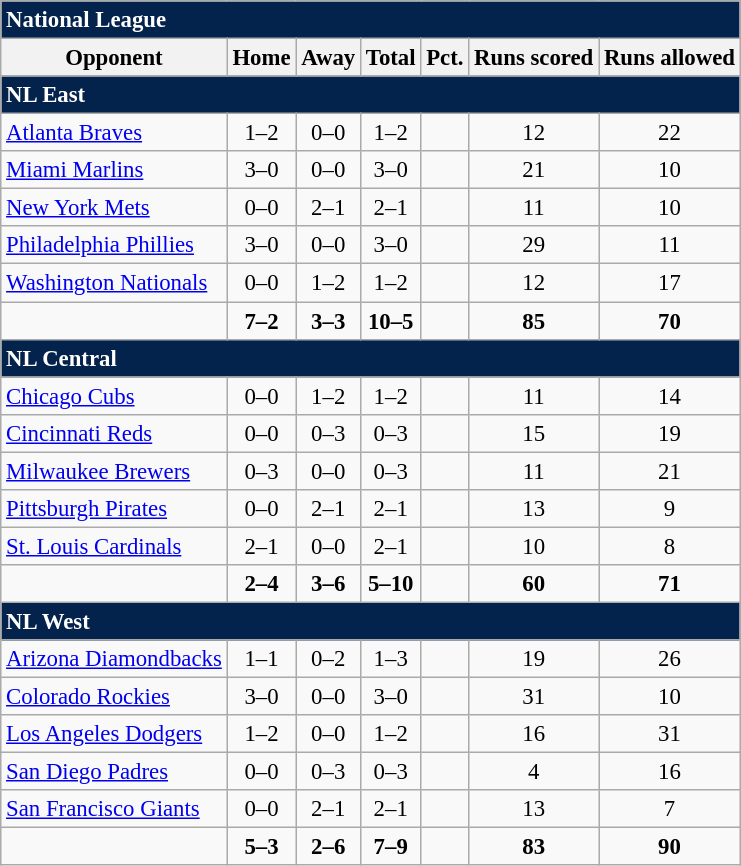<table class="wikitable" style="font-size: 95%; text-align: center">
<tr>
<td colspan="7" style="text-align:left; background:#03224c;color:#fff"><strong>National League</strong></td>
</tr>
<tr>
<th>Opponent</th>
<th>Home</th>
<th>Away</th>
<th>Total</th>
<th>Pct.</th>
<th>Runs scored</th>
<th>Runs allowed</th>
</tr>
<tr>
<td colspan="7"  style="text-align:left; background:#03224c;color:#fff"><strong>NL East</strong></td>
</tr>
<tr>
<td style="text-align:left"><a href='#'>Atlanta Braves</a></td>
<td>1–2</td>
<td>0–0</td>
<td>1–2</td>
<td></td>
<td>12</td>
<td>22</td>
</tr>
<tr>
<td style="text-align:left"><a href='#'>Miami Marlins</a></td>
<td>3–0</td>
<td>0–0</td>
<td>3–0</td>
<td></td>
<td>21</td>
<td>10</td>
</tr>
<tr>
<td style="text-align:left"><a href='#'>New York Mets</a></td>
<td>0–0</td>
<td>2–1</td>
<td>2–1</td>
<td></td>
<td>11</td>
<td>10</td>
</tr>
<tr>
<td style="text-align:left"><a href='#'>Philadelphia Phillies</a></td>
<td>3–0</td>
<td>0–0</td>
<td>3–0</td>
<td></td>
<td>29</td>
<td>11</td>
</tr>
<tr>
<td style="text-align:left"><a href='#'>Washington Nationals</a></td>
<td>0–0</td>
<td>1–2</td>
<td>1–2</td>
<td></td>
<td>12</td>
<td>17</td>
</tr>
<tr style="font-weight:bold">
<td></td>
<td>7–2</td>
<td>3–3</td>
<td>10–5</td>
<td></td>
<td>85</td>
<td>70</td>
</tr>
<tr>
<td colspan="7"  style="text-align:left; background:#03224c;color:#fff"><strong>NL Central</strong></td>
</tr>
<tr>
<td style="text-align:left"><a href='#'>Chicago Cubs</a></td>
<td>0–0</td>
<td>1–2</td>
<td>1–2</td>
<td></td>
<td>11</td>
<td>14</td>
</tr>
<tr>
<td style="text-align:left"><a href='#'>Cincinnati Reds</a></td>
<td>0–0</td>
<td>0–3</td>
<td>0–3</td>
<td></td>
<td>15</td>
<td>19</td>
</tr>
<tr>
<td style="text-align:left"><a href='#'>Milwaukee Brewers</a></td>
<td>0–3</td>
<td>0–0</td>
<td>0–3</td>
<td></td>
<td>11</td>
<td>21</td>
</tr>
<tr>
<td style="text-align:left"><a href='#'>Pittsburgh Pirates</a></td>
<td>0–0</td>
<td>2–1</td>
<td>2–1</td>
<td></td>
<td>13</td>
<td>9</td>
</tr>
<tr>
<td style="text-align:left"><a href='#'>St. Louis Cardinals</a></td>
<td>2–1</td>
<td>0–0</td>
<td>2–1</td>
<td></td>
<td>10</td>
<td>8</td>
</tr>
<tr style="font-weight:bold">
<td></td>
<td>2–4</td>
<td>3–6</td>
<td>5–10</td>
<td></td>
<td>60</td>
<td>71</td>
</tr>
<tr>
<td colspan="7"  style="text-align:left; background:#03224c;color:#fff"><strong>NL West</strong></td>
</tr>
<tr>
<td style="text-align:left"><a href='#'>Arizona Diamondbacks</a></td>
<td>1–1</td>
<td>0–2</td>
<td>1–3</td>
<td></td>
<td>19</td>
<td>26</td>
</tr>
<tr>
<td style="text-align:left"><a href='#'>Colorado Rockies</a></td>
<td>3–0</td>
<td>0–0</td>
<td>3–0</td>
<td></td>
<td>31</td>
<td>10</td>
</tr>
<tr>
<td style="text-align:left"><a href='#'>Los Angeles Dodgers</a></td>
<td>1–2</td>
<td>0–0</td>
<td>1–2</td>
<td></td>
<td>16</td>
<td>31</td>
</tr>
<tr>
<td style="text-align:left"><a href='#'>San Diego Padres</a></td>
<td>0–0</td>
<td>0–3</td>
<td>0–3</td>
<td></td>
<td>4</td>
<td>16</td>
</tr>
<tr>
<td style="text-align:left"><a href='#'>San Francisco Giants</a></td>
<td>0–0</td>
<td>2–1</td>
<td>2–1</td>
<td></td>
<td>13</td>
<td>7</td>
</tr>
<tr style="font-weight:bold">
<td></td>
<td>5–3</td>
<td>2–6</td>
<td>7–9</td>
<td></td>
<td>83</td>
<td>90</td>
</tr>
</table>
